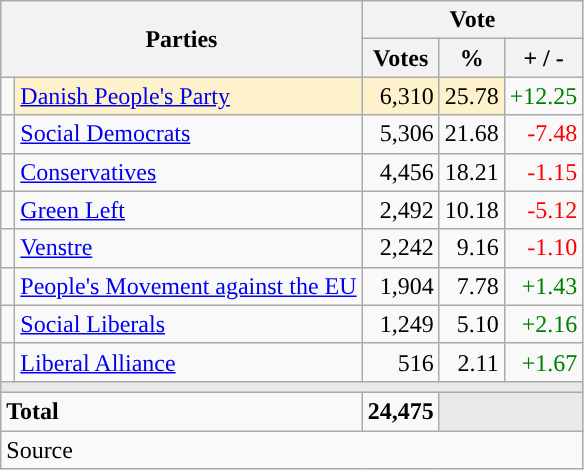<table class="wikitable" style="text-align:right;">
<tr>
<th style="text-align:centre;" rowspan="2" colspan="2" width="225">Parties</th>
<th colspan="3">Vote</th>
</tr>
<tr>
<th width="15">Votes</th>
<th width="15">%</th>
<th width="15">+ / -</th>
</tr>
<tr>
<td width="2" style="color:inherit;background:"></td>
<td bgcolor=#fef2cc   align="left"><a href='#'>Danish People's Party</a></td>
<td bgcolor=#fef2cc>6,310</td>
<td bgcolor=#fef2cc>25.78</td>
<td style=color:green;>+12.25</td>
</tr>
<tr>
<td width="2" style="color:inherit;background:"></td>
<td align="left"><a href='#'>Social Democrats</a></td>
<td>5,306</td>
<td>21.68</td>
<td style=color:red;>-7.48</td>
</tr>
<tr>
<td width="2" style="color:inherit;background:"></td>
<td align="left"><a href='#'>Conservatives</a></td>
<td>4,456</td>
<td>18.21</td>
<td style=color:red;>-1.15</td>
</tr>
<tr>
<td width="2" style="color:inherit;background:"></td>
<td align="left"><a href='#'>Green Left</a></td>
<td>2,492</td>
<td>10.18</td>
<td style=color:red;>-5.12</td>
</tr>
<tr>
<td width="2" style="color:inherit;background:"></td>
<td align="left"><a href='#'>Venstre</a></td>
<td>2,242</td>
<td>9.16</td>
<td style=color:red;>-1.10</td>
</tr>
<tr>
<td width="2" style="color:inherit;background:"></td>
<td align="left"><a href='#'>People's Movement against the EU</a></td>
<td>1,904</td>
<td>7.78</td>
<td style=color:green;>+1.43</td>
</tr>
<tr>
<td width="2" style="color:inherit;background:"></td>
<td align="left"><a href='#'>Social Liberals</a></td>
<td>1,249</td>
<td>5.10</td>
<td style=color:green;>+2.16</td>
</tr>
<tr>
<td width="2" style="color:inherit;background:"></td>
<td align="left"><a href='#'>Liberal Alliance</a></td>
<td>516</td>
<td>2.11</td>
<td style=color:green;>+1.67</td>
</tr>
<tr>
<td colspan="7" bgcolor="#E9E9E9"></td>
</tr>
<tr>
<td align="left" colspan="2"><strong>Total</strong></td>
<td><strong>24,475</strong></td>
<td bgcolor="#E9E9E9" colspan="2"></td>
</tr>
<tr>
<td align="left" colspan="6">Source</td>
</tr>
</table>
